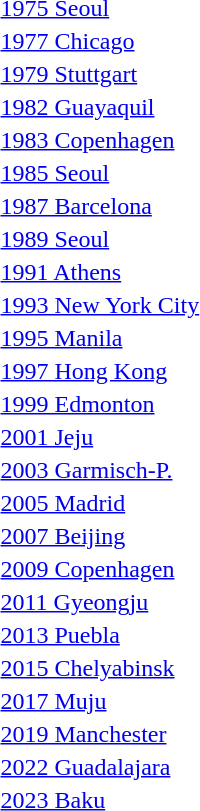<table>
<tr>
<td rowspan=2><a href='#'>1975 Seoul</a></td>
<td rowspan=2></td>
<td rowspan=2></td>
<td></td>
</tr>
<tr>
<td></td>
</tr>
<tr>
<td rowspan=2><a href='#'>1977 Chicago</a></td>
<td rowspan=2></td>
<td rowspan=2></td>
<td></td>
</tr>
<tr>
<td></td>
</tr>
<tr>
<td rowspan=2><a href='#'>1979 Stuttgart</a></td>
<td rowspan=2></td>
<td rowspan=2></td>
<td></td>
</tr>
<tr>
<td></td>
</tr>
<tr>
<td rowspan=2><a href='#'>1982 Guayaquil</a></td>
<td rowspan=2></td>
<td rowspan=2></td>
<td></td>
</tr>
<tr>
<td></td>
</tr>
<tr>
<td rowspan=2><a href='#'>1983 Copenhagen</a></td>
<td rowspan=2></td>
<td rowspan=2></td>
<td></td>
</tr>
<tr>
<td></td>
</tr>
<tr>
<td rowspan=2><a href='#'>1985 Seoul</a></td>
<td rowspan=2></td>
<td rowspan=2></td>
<td></td>
</tr>
<tr>
<td></td>
</tr>
<tr>
<td rowspan=2><a href='#'>1987 Barcelona</a></td>
<td rowspan=2></td>
<td rowspan=2></td>
<td></td>
</tr>
<tr>
<td></td>
</tr>
<tr>
<td rowspan=2><a href='#'>1989 Seoul</a></td>
<td rowspan=2></td>
<td rowspan=2></td>
<td></td>
</tr>
<tr>
<td></td>
</tr>
<tr>
<td rowspan=2><a href='#'>1991 Athens</a></td>
<td rowspan=2></td>
<td rowspan=2></td>
<td></td>
</tr>
<tr>
<td></td>
</tr>
<tr>
<td rowspan=2><a href='#'>1993 New York City</a></td>
<td rowspan=2></td>
<td rowspan=2></td>
<td></td>
</tr>
<tr>
<td></td>
</tr>
<tr>
<td rowspan=2><a href='#'>1995 Manila</a></td>
<td rowspan=2></td>
<td rowspan=2></td>
<td></td>
</tr>
<tr>
<td></td>
</tr>
<tr>
<td rowspan=2><a href='#'>1997 Hong Kong</a></td>
<td rowspan=2></td>
<td rowspan=2></td>
<td></td>
</tr>
<tr>
<td></td>
</tr>
<tr>
<td rowspan=2><a href='#'>1999 Edmonton</a></td>
<td rowspan=2></td>
<td rowspan=2></td>
<td></td>
</tr>
<tr>
<td></td>
</tr>
<tr>
<td rowspan=2><a href='#'>2001 Jeju</a></td>
<td rowspan=2></td>
<td rowspan=2></td>
<td></td>
</tr>
<tr>
<td></td>
</tr>
<tr>
<td rowspan=2><a href='#'>2003 Garmisch-P.</a></td>
<td rowspan=2></td>
<td rowspan=2></td>
<td></td>
</tr>
<tr>
<td></td>
</tr>
<tr>
<td rowspan=2><a href='#'>2005 Madrid</a></td>
<td rowspan=2></td>
<td rowspan=2></td>
<td></td>
</tr>
<tr>
<td></td>
</tr>
<tr>
<td rowspan=2><a href='#'>2007 Beijing</a></td>
<td rowspan=2></td>
<td rowspan=2></td>
<td></td>
</tr>
<tr>
<td></td>
</tr>
<tr>
<td rowspan=2><a href='#'>2009 Copenhagen</a></td>
<td rowspan=2></td>
<td rowspan=2></td>
<td></td>
</tr>
<tr>
<td></td>
</tr>
<tr>
<td rowspan=2><a href='#'>2011 Gyeongju</a></td>
<td rowspan=2></td>
<td rowspan=2></td>
<td></td>
</tr>
<tr>
<td></td>
</tr>
<tr>
<td rowspan=2><a href='#'>2013 Puebla</a></td>
<td rowspan=2></td>
<td rowspan=2></td>
<td></td>
</tr>
<tr>
<td></td>
</tr>
<tr>
<td rowspan=2><a href='#'>2015 Chelyabinsk</a></td>
<td rowspan=2></td>
<td rowspan=2></td>
<td></td>
</tr>
<tr>
<td></td>
</tr>
<tr>
<td rowspan=2><a href='#'>2017 Muju</a></td>
<td rowspan=2></td>
<td rowspan=2></td>
<td></td>
</tr>
<tr>
<td></td>
</tr>
<tr>
<td rowspan=2><a href='#'>2019 Manchester</a></td>
<td rowspan=2></td>
<td rowspan=2></td>
<td></td>
</tr>
<tr>
<td></td>
</tr>
<tr>
<td rowspan=2><a href='#'>2022 Guadalajara</a></td>
<td rowspan=2></td>
<td rowspan=2></td>
<td></td>
</tr>
<tr>
<td></td>
</tr>
<tr>
<td rowspan=2><a href='#'>2023 Baku</a></td>
<td rowspan=2></td>
<td rowspan=2></td>
<td></td>
</tr>
<tr>
<td></td>
</tr>
</table>
